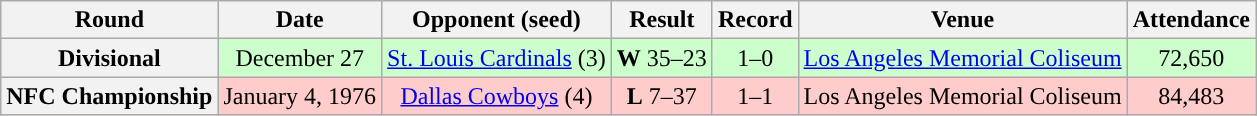<table class="wikitable" style="text-align:center">
<tr>
<th>Round</th>
<th>Date</th>
<th>Opponent (seed)</th>
<th>Result</th>
<th>Record</th>
<th>Venue</th>
<th>Attendance</th>
</tr>
<tr style="background:#cfc">
<th>Divisional</th>
<td>December 27</td>
<td><a href='#'>St. Louis Cardinals</a> (3)</td>
<td><strong>W</strong> 35–23</td>
<td>1–0</td>
<td><a href='#'>Los Angeles Memorial Coliseum</a></td>
<td>72,650</td>
</tr>
<tr style="background:#fcc">
<th>NFC Championship</th>
<td>January 4, 1976</td>
<td><a href='#'>Dallas Cowboys</a> (4)</td>
<td><strong>L</strong> 7–37</td>
<td>1–1</td>
<td>Los Angeles Memorial Coliseum</td>
<td>84,483</td>
</tr>
</table>
